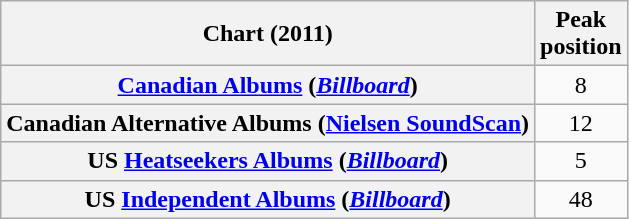<table class="wikitable sortable plainrowheaders" style="text-align:center">
<tr>
<th scope="col">Chart (2011)</th>
<th scope="col">Peak<br>position</th>
</tr>
<tr>
<th scope="row"><a href='#'>Canadian Albums</a> (<a href='#'><em>Billboard</em></a>)</th>
<td>8</td>
</tr>
<tr>
<th scope="row">Canadian Alternative Albums (<a href='#'>Nielsen SoundScan</a>)</th>
<td>12</td>
</tr>
<tr>
<th scope="row">US <a href='#'>Heatseekers Albums</a> (<em><a href='#'>Billboard</a></em>)</th>
<td>5</td>
</tr>
<tr>
<th scope="row">US <a href='#'>Independent Albums</a> (<em><a href='#'>Billboard</a></em>)</th>
<td>48</td>
</tr>
</table>
